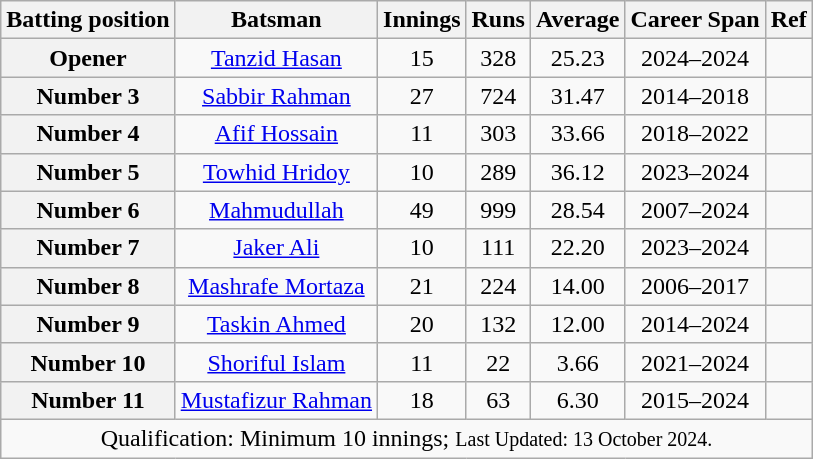<table class="wikitable sortable" style="text-align:center;">
<tr>
<th scope="col">Batting position</th>
<th scope="col">Batsman</th>
<th scope="col">Innings</th>
<th scope="col">Runs</th>
<th scope="col">Average</th>
<th scope="col">Career Span</th>
<th scope="col">Ref</th>
</tr>
<tr>
<th scope="row">Opener</th>
<td><a href='#'>Tanzid Hasan</a></td>
<td>15</td>
<td>328</td>
<td>25.23</td>
<td>2024–2024</td>
<td></td>
</tr>
<tr>
<th scope="row">Number 3</th>
<td><a href='#'>Sabbir Rahman</a></td>
<td>27</td>
<td>724</td>
<td>31.47</td>
<td>2014–2018</td>
<td></td>
</tr>
<tr>
<th scope="row">Number 4</th>
<td><a href='#'>Afif Hossain</a></td>
<td>11</td>
<td>303</td>
<td>33.66</td>
<td>2018–2022</td>
<td></td>
</tr>
<tr>
<th scope="row">Number 5</th>
<td><a href='#'>Towhid Hridoy</a></td>
<td>10</td>
<td>289</td>
<td>36.12</td>
<td>2023–2024</td>
<td></td>
</tr>
<tr>
<th scope="row">Number 6</th>
<td><a href='#'>Mahmudullah</a></td>
<td>49</td>
<td>999</td>
<td>28.54</td>
<td>2007–2024</td>
<td></td>
</tr>
<tr>
<th scope="row">Number 7</th>
<td><a href='#'>Jaker Ali</a></td>
<td>10</td>
<td>111</td>
<td>22.20</td>
<td>2023–2024</td>
<td></td>
</tr>
<tr>
<th scope="row">Number 8</th>
<td><a href='#'>Mashrafe Mortaza</a></td>
<td>21</td>
<td>224</td>
<td>14.00</td>
<td>2006–2017</td>
<td></td>
</tr>
<tr>
<th scope="row">Number 9</th>
<td><a href='#'>Taskin Ahmed</a></td>
<td>20</td>
<td>132</td>
<td>12.00</td>
<td>2014–2024</td>
<td></td>
</tr>
<tr>
<th scope="row">Number 10</th>
<td><a href='#'>Shoriful Islam</a></td>
<td>11</td>
<td>22</td>
<td>3.66</td>
<td>2021–2024</td>
<td></td>
</tr>
<tr>
<th scope="row">Number 11</th>
<td><a href='#'>Mustafizur Rahman</a></td>
<td>18</td>
<td>63</td>
<td>6.30</td>
<td>2015–2024</td>
<td></td>
</tr>
<tr>
<td colspan=7>Qualification: Minimum 10 innings; <small>Last Updated: 13 October 2024. </small></td>
</tr>
</table>
